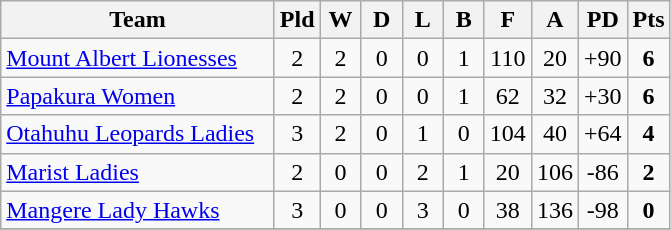<table class="wikitable" style="text-align:center;">
<tr>
<th width=175>Team</th>
<th width=20 abbr="Played">Pld</th>
<th width=20 abbr="Won">W</th>
<th width=20 abbr="Drawn">D</th>
<th width=20 abbr="Lost">L</th>
<th width=20 abbr="Bye">B</th>
<th width=20 abbr="For">F</th>
<th width=20 abbr="Against">A</th>
<th width=20 abbr="Point Difference">PD</th>
<th width=20 abbr="Points">Pts</th>
</tr>
<tr>
<td style="text-align:left;"><a href='#'>Mount Albert Lionesses</a></td>
<td>2</td>
<td>2</td>
<td>0</td>
<td>0</td>
<td>1</td>
<td>110</td>
<td>20</td>
<td>+90</td>
<td><strong>6</strong></td>
</tr>
<tr>
<td style="text-align:left;"><a href='#'>Papakura Women</a></td>
<td>2</td>
<td>2</td>
<td>0</td>
<td>0</td>
<td>1</td>
<td>62</td>
<td>32</td>
<td>+30</td>
<td><strong>6</strong></td>
</tr>
<tr>
<td style="text-align:left;"><a href='#'>Otahuhu Leopards Ladies</a></td>
<td>3</td>
<td>2</td>
<td>0</td>
<td>1</td>
<td>0</td>
<td>104</td>
<td>40</td>
<td>+64</td>
<td><strong>4</strong></td>
</tr>
<tr>
<td style="text-align:left;"><a href='#'>Marist Ladies</a></td>
<td>2</td>
<td>0</td>
<td>0</td>
<td>2</td>
<td>1</td>
<td>20</td>
<td>106</td>
<td>-86</td>
<td><strong>2</strong></td>
</tr>
<tr>
<td style="text-align:left;"><a href='#'>Mangere Lady Hawks</a></td>
<td>3</td>
<td>0</td>
<td>0</td>
<td>3</td>
<td>0</td>
<td>38</td>
<td>136</td>
<td>-98</td>
<td><strong>0</strong></td>
</tr>
<tr>
</tr>
</table>
